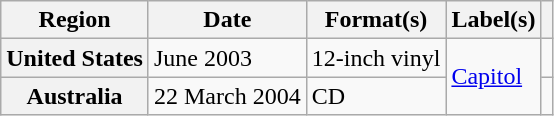<table class="wikitable plainrowheaders">
<tr>
<th scope="col">Region</th>
<th scope="col">Date</th>
<th scope="col">Format(s)</th>
<th scope="col">Label(s)</th>
<th scope="col"></th>
</tr>
<tr>
<th scope="row">United States</th>
<td>June 2003</td>
<td>12-inch vinyl</td>
<td rowspan="2"><a href='#'>Capitol</a></td>
<td></td>
</tr>
<tr>
<th scope="row">Australia</th>
<td>22 March 2004</td>
<td>CD</td>
<td></td>
</tr>
</table>
